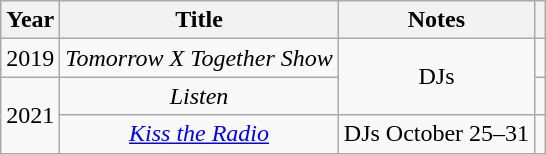<table class="wikitable sortable plainrowheaders" style="text-align:center; table-layout:fixed; margin-right:0">
<tr>
<th scope="col">Year</th>
<th scope="col">Title</th>
<th scope="col">Notes</th>
<th scope="col" class="unsortable"></th>
</tr>
<tr>
<td>2019</td>
<td><em>Tomorrow X Together Show</em></td>
<td rowspan="2">DJs</td>
<td></td>
</tr>
<tr>
<td rowspan=2>2021</td>
<td><em>Listen</em></td>
<td></td>
</tr>
<tr>
<td><em><a href='#'>Kiss the Radio</a></em></td>
<td>DJs October 25–31</td>
<td></td>
</tr>
</table>
